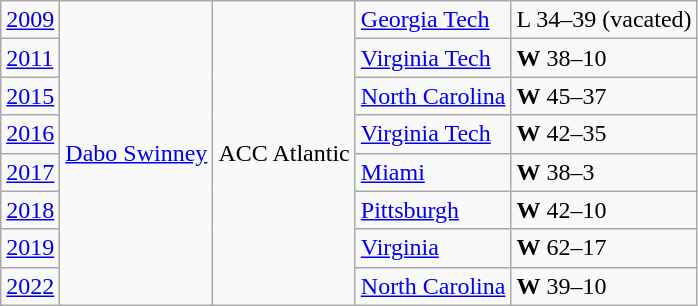<table class="wikitable">
<tr>
<td><a href='#'>2009</a></td>
<td rowspan="8"><a href='#'>Dabo Swinney</a></td>
<td rowspan="8">ACC Atlantic</td>
<td><a href='#'>Georgia Tech</a></td>
<td>L 34–39 (vacated)</td>
</tr>
<tr>
<td><a href='#'>2011</a></td>
<td><a href='#'>Virginia Tech</a></td>
<td><strong>W</strong> 38–10</td>
</tr>
<tr>
<td><a href='#'>2015</a></td>
<td><a href='#'>North Carolina</a></td>
<td><strong>W</strong> 45–37</td>
</tr>
<tr>
<td><a href='#'>2016</a></td>
<td><a href='#'>Virginia Tech</a></td>
<td><strong>W</strong> 42–35</td>
</tr>
<tr>
<td><a href='#'>2017</a></td>
<td><a href='#'>Miami</a></td>
<td><strong>W</strong> 38–3</td>
</tr>
<tr>
<td><a href='#'>2018</a></td>
<td><a href='#'>Pittsburgh</a></td>
<td><strong>W</strong> 42–10</td>
</tr>
<tr>
<td><a href='#'>2019</a></td>
<td><a href='#'>Virginia</a></td>
<td><strong>W</strong> 62–17</td>
</tr>
<tr>
<td><a href='#'>2022</a></td>
<td><a href='#'>North Carolina</a></td>
<td><strong>W</strong> 39–10</td>
</tr>
</table>
